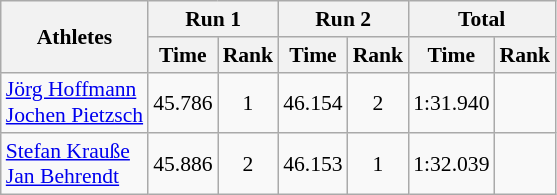<table class="wikitable" border="1" style="font-size:90%">
<tr>
<th rowspan="2">Athletes</th>
<th colspan="2">Run 1</th>
<th colspan="2">Run 2</th>
<th colspan="2">Total</th>
</tr>
<tr>
<th>Time</th>
<th>Rank</th>
<th>Time</th>
<th>Rank</th>
<th>Time</th>
<th>Rank</th>
</tr>
<tr>
<td><a href='#'>Jörg Hoffmann</a><br><a href='#'>Jochen Pietzsch</a></td>
<td align="center">45.786</td>
<td align="center">1</td>
<td align="center">46.154</td>
<td align="center">2</td>
<td align="center">1:31.940</td>
<td align="center"></td>
</tr>
<tr>
<td><a href='#'>Stefan Krauße</a><br><a href='#'>Jan Behrendt</a></td>
<td align="center">45.886</td>
<td align="center">2</td>
<td align="center">46.153</td>
<td align="center">1</td>
<td align="center">1:32.039</td>
<td align="center"></td>
</tr>
</table>
